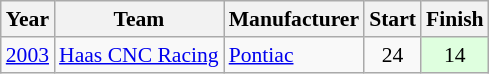<table class="wikitable" style="font-size: 90%;">
<tr>
<th>Year</th>
<th>Team</th>
<th>Manufacturer</th>
<th>Start</th>
<th>Finish</th>
</tr>
<tr>
<td><a href='#'>2003</a></td>
<td><a href='#'>Haas CNC Racing</a></td>
<td><a href='#'>Pontiac</a></td>
<td align=center>24</td>
<td align=center style="background:#DFFFDF;">14</td>
</tr>
</table>
